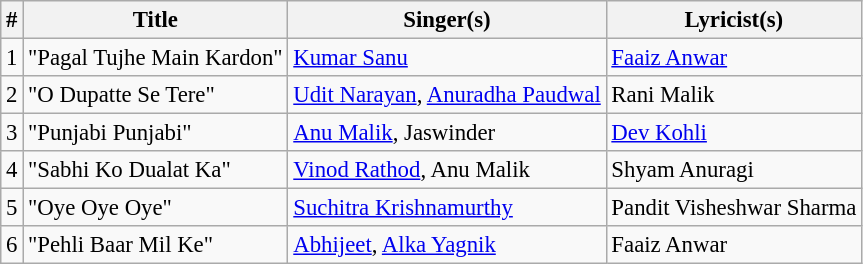<table class="wikitable" style="font-size:95%;">
<tr>
<th>#</th>
<th>Title</th>
<th>Singer(s)</th>
<th>Lyricist(s)</th>
</tr>
<tr>
<td>1</td>
<td>"Pagal Tujhe Main Kardon"</td>
<td><a href='#'>Kumar Sanu</a></td>
<td><a href='#'>Faaiz Anwar</a></td>
</tr>
<tr>
<td>2</td>
<td>"O Dupatte Se Tere"</td>
<td><a href='#'>Udit Narayan</a>, <a href='#'>Anuradha Paudwal</a></td>
<td>Rani Malik</td>
</tr>
<tr>
<td>3</td>
<td>"Punjabi Punjabi"</td>
<td><a href='#'>Anu Malik</a>, Jaswinder</td>
<td><a href='#'>Dev Kohli</a></td>
</tr>
<tr>
<td>4</td>
<td>"Sabhi Ko Dualat Ka"</td>
<td><a href='#'>Vinod Rathod</a>, Anu Malik</td>
<td>Shyam Anuragi</td>
</tr>
<tr>
<td>5</td>
<td>"Oye Oye Oye"</td>
<td><a href='#'>Suchitra Krishnamurthy</a></td>
<td>Pandit Visheshwar Sharma</td>
</tr>
<tr>
<td>6</td>
<td>"Pehli Baar Mil Ke"</td>
<td><a href='#'>Abhijeet</a>, <a href='#'>Alka Yagnik</a></td>
<td>Faaiz Anwar</td>
</tr>
</table>
